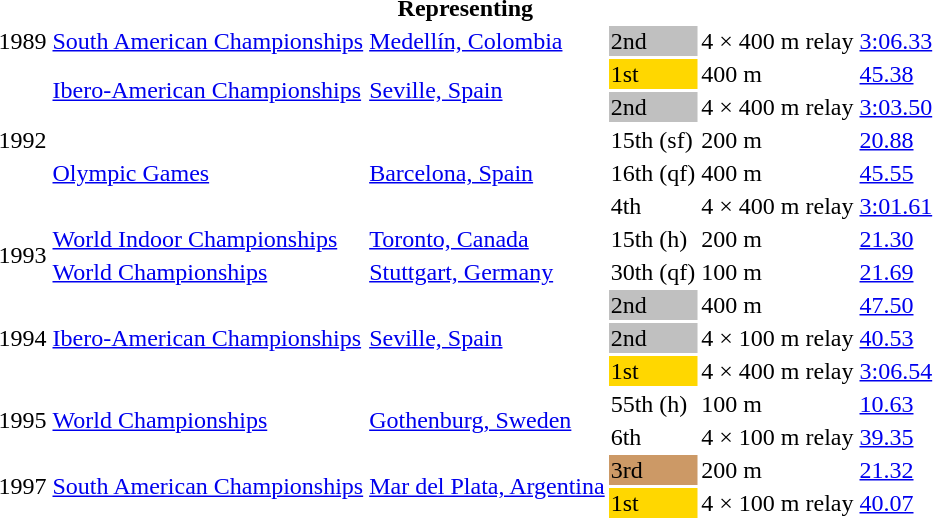<table>
<tr>
<th colspan="6">Representing </th>
</tr>
<tr>
<td>1989</td>
<td><a href='#'>South American Championships</a></td>
<td><a href='#'>Medellín, Colombia</a></td>
<td bgcolor=silver>2nd</td>
<td>4 × 400 m relay</td>
<td><a href='#'>3:06.33</a></td>
</tr>
<tr>
<td rowspan=5>1992</td>
<td rowspan=2><a href='#'>Ibero-American Championships</a></td>
<td rowspan=2><a href='#'>Seville, Spain</a></td>
<td bgcolor=gold>1st</td>
<td>400 m</td>
<td><a href='#'>45.38</a></td>
</tr>
<tr>
<td bgcolor=silver>2nd</td>
<td>4 × 400 m relay</td>
<td><a href='#'>3:03.50</a></td>
</tr>
<tr>
<td rowspan=3><a href='#'>Olympic Games</a></td>
<td rowspan=3><a href='#'>Barcelona, Spain</a></td>
<td>15th (sf)</td>
<td>200 m</td>
<td><a href='#'>20.88</a></td>
</tr>
<tr>
<td>16th (qf)</td>
<td>400 m</td>
<td><a href='#'>45.55</a></td>
</tr>
<tr>
<td>4th</td>
<td>4 × 400 m relay</td>
<td><a href='#'>3:01.61</a></td>
</tr>
<tr>
<td rowspan=2>1993</td>
<td><a href='#'>World Indoor Championships</a></td>
<td><a href='#'>Toronto, Canada</a></td>
<td>15th (h)</td>
<td>200 m</td>
<td><a href='#'>21.30</a></td>
</tr>
<tr>
<td><a href='#'>World Championships</a></td>
<td><a href='#'>Stuttgart, Germany</a></td>
<td>30th (qf)</td>
<td>100 m</td>
<td><a href='#'>21.69</a></td>
</tr>
<tr>
<td rowspan=3>1994</td>
<td rowspan=3><a href='#'>Ibero-American Championships</a></td>
<td rowspan=3><a href='#'>Seville, Spain</a></td>
<td bgcolor=silver>2nd</td>
<td>400 m</td>
<td><a href='#'>47.50</a></td>
</tr>
<tr>
<td bgcolor=silver>2nd</td>
<td>4 × 100 m relay</td>
<td><a href='#'>40.53</a></td>
</tr>
<tr>
<td bgcolor=gold>1st</td>
<td>4 × 400 m relay</td>
<td><a href='#'>3:06.54</a></td>
</tr>
<tr>
<td rowspan=2>1995</td>
<td rowspan=2><a href='#'>World Championships</a></td>
<td rowspan=2><a href='#'>Gothenburg, Sweden</a></td>
<td>55th (h)</td>
<td>100 m</td>
<td><a href='#'>10.63</a></td>
</tr>
<tr>
<td>6th</td>
<td>4 × 100 m relay</td>
<td><a href='#'>39.35</a></td>
</tr>
<tr>
<td rowspan=6>1997</td>
<td rowspan=2><a href='#'>South American Championships</a></td>
<td rowspan=2><a href='#'>Mar del Plata, Argentina</a></td>
<td bgcolor=cc9966>3rd</td>
<td>200 m</td>
<td><a href='#'>21.32</a></td>
</tr>
<tr>
<td bgcolor=gold>1st</td>
<td>4 × 100 m relay</td>
<td><a href='#'>40.07</a></td>
</tr>
</table>
